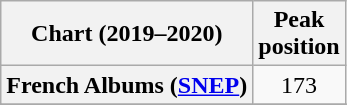<table class="wikitable sortable plainrowheaders" style="text-align:center">
<tr>
<th scope="col">Chart (2019–2020)</th>
<th scope="col">Peak<br>position</th>
</tr>
<tr>
<th scope="row">French Albums (<a href='#'>SNEP</a>)</th>
<td>173</td>
</tr>
<tr>
</tr>
<tr>
</tr>
<tr>
</tr>
</table>
